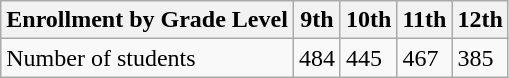<table class="wikitable">
<tr>
<th>Enrollment by Grade Level</th>
<th>9th</th>
<th>10th</th>
<th>11th</th>
<th>12th</th>
</tr>
<tr>
<td>Number of students</td>
<td>484</td>
<td>445</td>
<td>467</td>
<td>385</td>
</tr>
</table>
